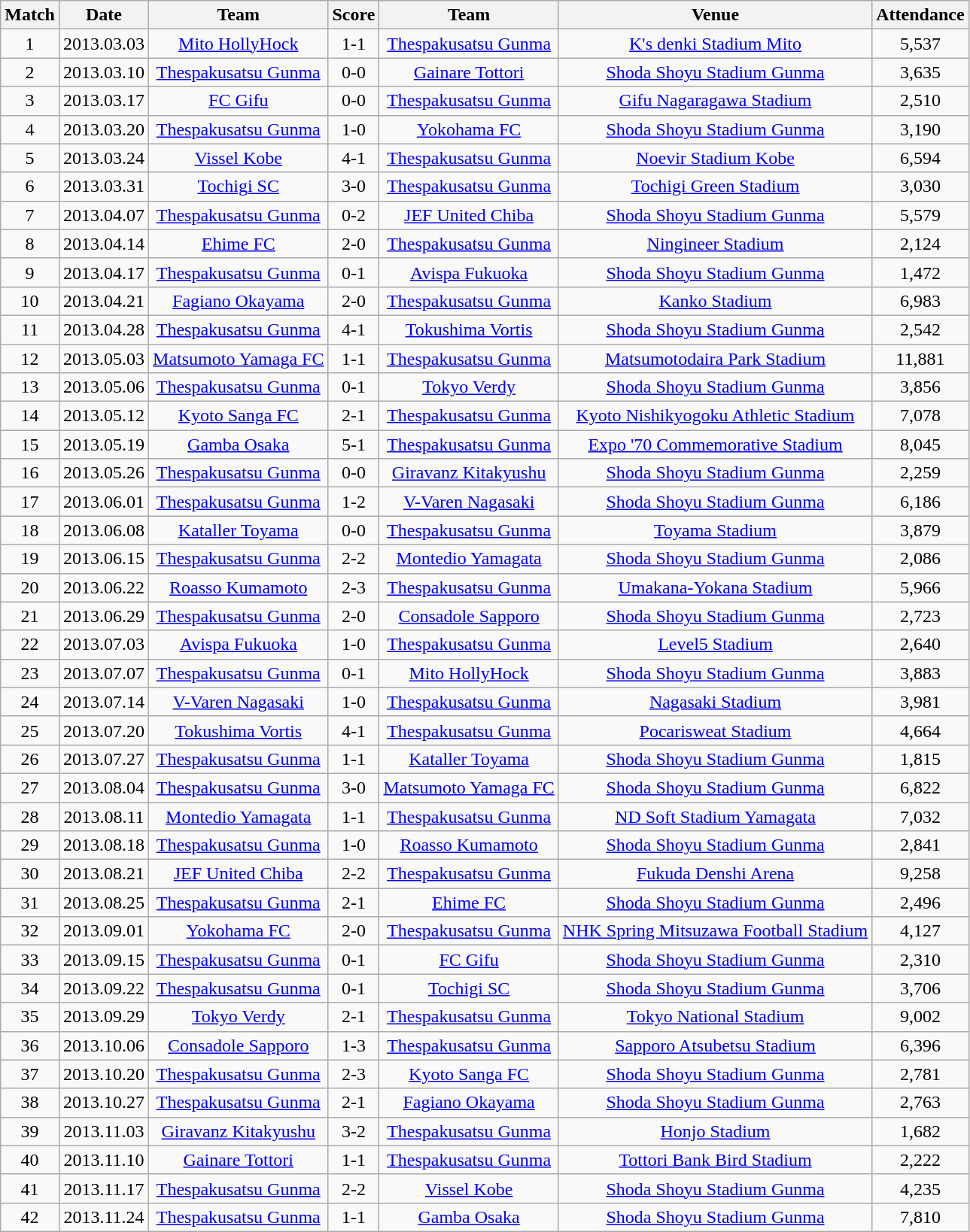<table class="wikitable" style="text-align:center;">
<tr>
<th>Match</th>
<th>Date</th>
<th>Team</th>
<th>Score</th>
<th>Team</th>
<th>Venue</th>
<th>Attendance</th>
</tr>
<tr>
<td>1</td>
<td>2013.03.03</td>
<td><a href='#'>Mito HollyHock</a></td>
<td>1-1</td>
<td><a href='#'>Thespakusatsu Gunma</a></td>
<td><a href='#'>K's denki Stadium Mito</a></td>
<td>5,537</td>
</tr>
<tr>
<td>2</td>
<td>2013.03.10</td>
<td><a href='#'>Thespakusatsu Gunma</a></td>
<td>0-0</td>
<td><a href='#'>Gainare Tottori</a></td>
<td><a href='#'>Shoda Shoyu Stadium Gunma</a></td>
<td>3,635</td>
</tr>
<tr>
<td>3</td>
<td>2013.03.17</td>
<td><a href='#'>FC Gifu</a></td>
<td>0-0</td>
<td><a href='#'>Thespakusatsu Gunma</a></td>
<td><a href='#'>Gifu Nagaragawa Stadium</a></td>
<td>2,510</td>
</tr>
<tr>
<td>4</td>
<td>2013.03.20</td>
<td><a href='#'>Thespakusatsu Gunma</a></td>
<td>1-0</td>
<td><a href='#'>Yokohama FC</a></td>
<td><a href='#'>Shoda Shoyu Stadium Gunma</a></td>
<td>3,190</td>
</tr>
<tr>
<td>5</td>
<td>2013.03.24</td>
<td><a href='#'>Vissel Kobe</a></td>
<td>4-1</td>
<td><a href='#'>Thespakusatsu Gunma</a></td>
<td><a href='#'>Noevir Stadium Kobe</a></td>
<td>6,594</td>
</tr>
<tr>
<td>6</td>
<td>2013.03.31</td>
<td><a href='#'>Tochigi SC</a></td>
<td>3-0</td>
<td><a href='#'>Thespakusatsu Gunma</a></td>
<td><a href='#'>Tochigi Green Stadium</a></td>
<td>3,030</td>
</tr>
<tr>
<td>7</td>
<td>2013.04.07</td>
<td><a href='#'>Thespakusatsu Gunma</a></td>
<td>0-2</td>
<td><a href='#'>JEF United Chiba</a></td>
<td><a href='#'>Shoda Shoyu Stadium Gunma</a></td>
<td>5,579</td>
</tr>
<tr>
<td>8</td>
<td>2013.04.14</td>
<td><a href='#'>Ehime FC</a></td>
<td>2-0</td>
<td><a href='#'>Thespakusatsu Gunma</a></td>
<td><a href='#'>Ningineer Stadium</a></td>
<td>2,124</td>
</tr>
<tr>
<td>9</td>
<td>2013.04.17</td>
<td><a href='#'>Thespakusatsu Gunma</a></td>
<td>0-1</td>
<td><a href='#'>Avispa Fukuoka</a></td>
<td><a href='#'>Shoda Shoyu Stadium Gunma</a></td>
<td>1,472</td>
</tr>
<tr>
<td>10</td>
<td>2013.04.21</td>
<td><a href='#'>Fagiano Okayama</a></td>
<td>2-0</td>
<td><a href='#'>Thespakusatsu Gunma</a></td>
<td><a href='#'>Kanko Stadium</a></td>
<td>6,983</td>
</tr>
<tr>
<td>11</td>
<td>2013.04.28</td>
<td><a href='#'>Thespakusatsu Gunma</a></td>
<td>4-1</td>
<td><a href='#'>Tokushima Vortis</a></td>
<td><a href='#'>Shoda Shoyu Stadium Gunma</a></td>
<td>2,542</td>
</tr>
<tr>
<td>12</td>
<td>2013.05.03</td>
<td><a href='#'>Matsumoto Yamaga FC</a></td>
<td>1-1</td>
<td><a href='#'>Thespakusatsu Gunma</a></td>
<td><a href='#'>Matsumotodaira Park Stadium</a></td>
<td>11,881</td>
</tr>
<tr>
<td>13</td>
<td>2013.05.06</td>
<td><a href='#'>Thespakusatsu Gunma</a></td>
<td>0-1</td>
<td><a href='#'>Tokyo Verdy</a></td>
<td><a href='#'>Shoda Shoyu Stadium Gunma</a></td>
<td>3,856</td>
</tr>
<tr>
<td>14</td>
<td>2013.05.12</td>
<td><a href='#'>Kyoto Sanga FC</a></td>
<td>2-1</td>
<td><a href='#'>Thespakusatsu Gunma</a></td>
<td><a href='#'>Kyoto Nishikyogoku Athletic Stadium</a></td>
<td>7,078</td>
</tr>
<tr>
<td>15</td>
<td>2013.05.19</td>
<td><a href='#'>Gamba Osaka</a></td>
<td>5-1</td>
<td><a href='#'>Thespakusatsu Gunma</a></td>
<td><a href='#'>Expo '70 Commemorative Stadium</a></td>
<td>8,045</td>
</tr>
<tr>
<td>16</td>
<td>2013.05.26</td>
<td><a href='#'>Thespakusatsu Gunma</a></td>
<td>0-0</td>
<td><a href='#'>Giravanz Kitakyushu</a></td>
<td><a href='#'>Shoda Shoyu Stadium Gunma</a></td>
<td>2,259</td>
</tr>
<tr>
<td>17</td>
<td>2013.06.01</td>
<td><a href='#'>Thespakusatsu Gunma</a></td>
<td>1-2</td>
<td><a href='#'>V-Varen Nagasaki</a></td>
<td><a href='#'>Shoda Shoyu Stadium Gunma</a></td>
<td>6,186</td>
</tr>
<tr>
<td>18</td>
<td>2013.06.08</td>
<td><a href='#'>Kataller Toyama</a></td>
<td>0-0</td>
<td><a href='#'>Thespakusatsu Gunma</a></td>
<td><a href='#'>Toyama Stadium</a></td>
<td>3,879</td>
</tr>
<tr>
<td>19</td>
<td>2013.06.15</td>
<td><a href='#'>Thespakusatsu Gunma</a></td>
<td>2-2</td>
<td><a href='#'>Montedio Yamagata</a></td>
<td><a href='#'>Shoda Shoyu Stadium Gunma</a></td>
<td>2,086</td>
</tr>
<tr>
<td>20</td>
<td>2013.06.22</td>
<td><a href='#'>Roasso Kumamoto</a></td>
<td>2-3</td>
<td><a href='#'>Thespakusatsu Gunma</a></td>
<td><a href='#'>Umakana-Yokana Stadium</a></td>
<td>5,966</td>
</tr>
<tr>
<td>21</td>
<td>2013.06.29</td>
<td><a href='#'>Thespakusatsu Gunma</a></td>
<td>2-0</td>
<td><a href='#'>Consadole Sapporo</a></td>
<td><a href='#'>Shoda Shoyu Stadium Gunma</a></td>
<td>2,723</td>
</tr>
<tr>
<td>22</td>
<td>2013.07.03</td>
<td><a href='#'>Avispa Fukuoka</a></td>
<td>1-0</td>
<td><a href='#'>Thespakusatsu Gunma</a></td>
<td><a href='#'>Level5 Stadium</a></td>
<td>2,640</td>
</tr>
<tr>
<td>23</td>
<td>2013.07.07</td>
<td><a href='#'>Thespakusatsu Gunma</a></td>
<td>0-1</td>
<td><a href='#'>Mito HollyHock</a></td>
<td><a href='#'>Shoda Shoyu Stadium Gunma</a></td>
<td>3,883</td>
</tr>
<tr>
<td>24</td>
<td>2013.07.14</td>
<td><a href='#'>V-Varen Nagasaki</a></td>
<td>1-0</td>
<td><a href='#'>Thespakusatsu Gunma</a></td>
<td><a href='#'>Nagasaki Stadium</a></td>
<td>3,981</td>
</tr>
<tr>
<td>25</td>
<td>2013.07.20</td>
<td><a href='#'>Tokushima Vortis</a></td>
<td>4-1</td>
<td><a href='#'>Thespakusatsu Gunma</a></td>
<td><a href='#'>Pocarisweat Stadium</a></td>
<td>4,664</td>
</tr>
<tr>
<td>26</td>
<td>2013.07.27</td>
<td><a href='#'>Thespakusatsu Gunma</a></td>
<td>1-1</td>
<td><a href='#'>Kataller Toyama</a></td>
<td><a href='#'>Shoda Shoyu Stadium Gunma</a></td>
<td>1,815</td>
</tr>
<tr>
<td>27</td>
<td>2013.08.04</td>
<td><a href='#'>Thespakusatsu Gunma</a></td>
<td>3-0</td>
<td><a href='#'>Matsumoto Yamaga FC</a></td>
<td><a href='#'>Shoda Shoyu Stadium Gunma</a></td>
<td>6,822</td>
</tr>
<tr>
<td>28</td>
<td>2013.08.11</td>
<td><a href='#'>Montedio Yamagata</a></td>
<td>1-1</td>
<td><a href='#'>Thespakusatsu Gunma</a></td>
<td><a href='#'>ND Soft Stadium Yamagata</a></td>
<td>7,032</td>
</tr>
<tr>
<td>29</td>
<td>2013.08.18</td>
<td><a href='#'>Thespakusatsu Gunma</a></td>
<td>1-0</td>
<td><a href='#'>Roasso Kumamoto</a></td>
<td><a href='#'>Shoda Shoyu Stadium Gunma</a></td>
<td>2,841</td>
</tr>
<tr>
<td>30</td>
<td>2013.08.21</td>
<td><a href='#'>JEF United Chiba</a></td>
<td>2-2</td>
<td><a href='#'>Thespakusatsu Gunma</a></td>
<td><a href='#'>Fukuda Denshi Arena</a></td>
<td>9,258</td>
</tr>
<tr>
<td>31</td>
<td>2013.08.25</td>
<td><a href='#'>Thespakusatsu Gunma</a></td>
<td>2-1</td>
<td><a href='#'>Ehime FC</a></td>
<td><a href='#'>Shoda Shoyu Stadium Gunma</a></td>
<td>2,496</td>
</tr>
<tr>
<td>32</td>
<td>2013.09.01</td>
<td><a href='#'>Yokohama FC</a></td>
<td>2-0</td>
<td><a href='#'>Thespakusatsu Gunma</a></td>
<td><a href='#'>NHK Spring Mitsuzawa Football Stadium</a></td>
<td>4,127</td>
</tr>
<tr>
<td>33</td>
<td>2013.09.15</td>
<td><a href='#'>Thespakusatsu Gunma</a></td>
<td>0-1</td>
<td><a href='#'>FC Gifu</a></td>
<td><a href='#'>Shoda Shoyu Stadium Gunma</a></td>
<td>2,310</td>
</tr>
<tr>
<td>34</td>
<td>2013.09.22</td>
<td><a href='#'>Thespakusatsu Gunma</a></td>
<td>0-1</td>
<td><a href='#'>Tochigi SC</a></td>
<td><a href='#'>Shoda Shoyu Stadium Gunma</a></td>
<td>3,706</td>
</tr>
<tr>
<td>35</td>
<td>2013.09.29</td>
<td><a href='#'>Tokyo Verdy</a></td>
<td>2-1</td>
<td><a href='#'>Thespakusatsu Gunma</a></td>
<td><a href='#'>Tokyo National Stadium</a></td>
<td>9,002</td>
</tr>
<tr>
<td>36</td>
<td>2013.10.06</td>
<td><a href='#'>Consadole Sapporo</a></td>
<td>1-3</td>
<td><a href='#'>Thespakusatsu Gunma</a></td>
<td><a href='#'>Sapporo Atsubetsu Stadium</a></td>
<td>6,396</td>
</tr>
<tr>
<td>37</td>
<td>2013.10.20</td>
<td><a href='#'>Thespakusatsu Gunma</a></td>
<td>2-3</td>
<td><a href='#'>Kyoto Sanga FC</a></td>
<td><a href='#'>Shoda Shoyu Stadium Gunma</a></td>
<td>2,781</td>
</tr>
<tr>
<td>38</td>
<td>2013.10.27</td>
<td><a href='#'>Thespakusatsu Gunma</a></td>
<td>2-1</td>
<td><a href='#'>Fagiano Okayama</a></td>
<td><a href='#'>Shoda Shoyu Stadium Gunma</a></td>
<td>2,763</td>
</tr>
<tr>
<td>39</td>
<td>2013.11.03</td>
<td><a href='#'>Giravanz Kitakyushu</a></td>
<td>3-2</td>
<td><a href='#'>Thespakusatsu Gunma</a></td>
<td><a href='#'>Honjo Stadium</a></td>
<td>1,682</td>
</tr>
<tr>
<td>40</td>
<td>2013.11.10</td>
<td><a href='#'>Gainare Tottori</a></td>
<td>1-1</td>
<td><a href='#'>Thespakusatsu Gunma</a></td>
<td><a href='#'>Tottori Bank Bird Stadium</a></td>
<td>2,222</td>
</tr>
<tr>
<td>41</td>
<td>2013.11.17</td>
<td><a href='#'>Thespakusatsu Gunma</a></td>
<td>2-2</td>
<td><a href='#'>Vissel Kobe</a></td>
<td><a href='#'>Shoda Shoyu Stadium Gunma</a></td>
<td>4,235</td>
</tr>
<tr>
<td>42</td>
<td>2013.11.24</td>
<td><a href='#'>Thespakusatsu Gunma</a></td>
<td>1-1</td>
<td><a href='#'>Gamba Osaka</a></td>
<td><a href='#'>Shoda Shoyu Stadium Gunma</a></td>
<td>7,810</td>
</tr>
</table>
